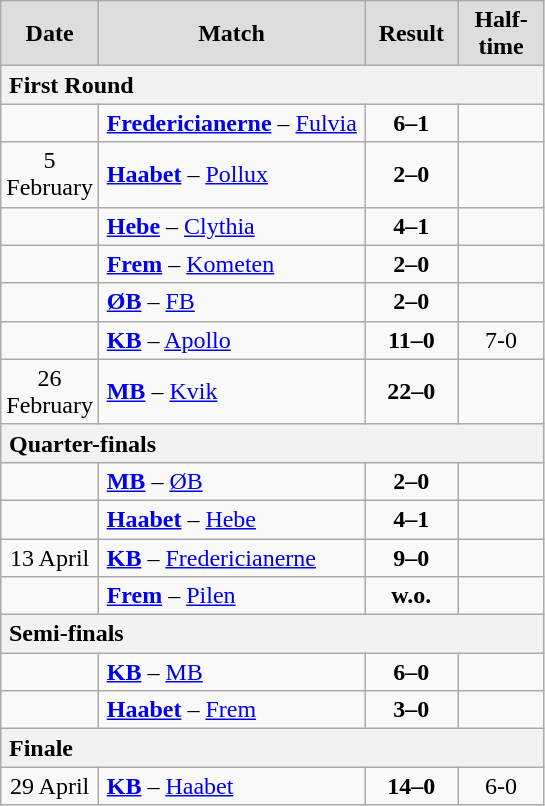<table class="wikitable" style="margin-left:1em; text-align:center;">
<tr style="background:#dddddd;">
<td style="width:50px;"><strong>Date</strong></td>
<td style="width:170px;"><strong>Match</strong></td>
<td style="width:55px;"><strong>Result</strong></td>
<td style="width:50px;"><strong>Half-time</strong></td>
</tr>
<tr>
<th colspan="4" style="text-align:left; padding-left:5px;">First Round</th>
</tr>
<tr>
<td></td>
<td style="text-align:left; padding-left:5px;"><strong><a href='#'>Fredericianerne</a></strong> – <a href='#'>Fulvia</a></td>
<td><strong>6–1</strong></td>
<td></td>
</tr>
<tr>
<td>5 February</td>
<td style="text-align:left; padding-left:5px;"><strong><a href='#'>Haabet</a></strong> – <a href='#'>Pollux</a></td>
<td><strong>2–0</strong></td>
<td></td>
</tr>
<tr>
<td></td>
<td style="text-align:left; padding-left:5px;"><strong><a href='#'>Hebe</a></strong> – <a href='#'>Clythia</a></td>
<td><strong>4–1</strong></td>
<td></td>
</tr>
<tr>
<td></td>
<td style="text-align:left; padding-left:5px;"><strong><a href='#'>Frem</a></strong> – <a href='#'>Kometen</a></td>
<td><strong>2–0</strong></td>
<td></td>
</tr>
<tr>
<td></td>
<td style="text-align:left; padding-left:5px;"><strong><a href='#'>ØB</a></strong> – <a href='#'>FB</a></td>
<td><strong>2–0</strong></td>
<td></td>
</tr>
<tr>
<td></td>
<td style="text-align:left; padding-left:5px;"><strong><a href='#'>KB</a></strong> – <a href='#'>Apollo</a></td>
<td><strong>11–0</strong></td>
<td>7-0</td>
</tr>
<tr>
<td>26 February</td>
<td style="text-align:left; padding-left:5px;"><strong><a href='#'>MB</a></strong> – <a href='#'>Kvik</a></td>
<td><strong>22–0</strong></td>
<td></td>
</tr>
<tr>
<th colspan="4" style="text-align:left; padding-left:5px;">Quarter-finals</th>
</tr>
<tr>
<td></td>
<td style="text-align:left; padding-left:5px;"><strong><a href='#'>MB</a></strong> – <a href='#'>ØB</a></td>
<td><strong>2–0</strong></td>
<td></td>
</tr>
<tr>
<td></td>
<td style="text-align:left; padding-left:5px;"><strong><a href='#'>Haabet</a></strong> – <a href='#'>Hebe</a></td>
<td><strong>4–1</strong></td>
<td></td>
</tr>
<tr>
<td>13 April</td>
<td style="text-align:left; padding-left:5px;"><strong><a href='#'>KB</a></strong> – <a href='#'>Fredericianerne</a></td>
<td><strong>9–0</strong></td>
<td></td>
</tr>
<tr>
<td></td>
<td style="text-align:left; padding-left:5px;"><strong><a href='#'>Frem</a></strong> – <a href='#'>Pilen</a></td>
<td><strong>w.o.</strong></td>
<td></td>
</tr>
<tr>
<th colspan="4" style="text-align:left; padding-left:5px;">Semi-finals</th>
</tr>
<tr>
<td></td>
<td style="text-align:left; padding-left:5px;"><strong><a href='#'>KB</a></strong> – <a href='#'>MB</a></td>
<td><strong>6–0</strong></td>
<td></td>
</tr>
<tr>
<td></td>
<td style="text-align:left; padding-left:5px;"><strong><a href='#'>Haabet</a></strong> – <a href='#'>Frem</a></td>
<td><strong>3–0</strong></td>
<td></td>
</tr>
<tr>
<th colspan="4" style="text-align:left; padding-left:5px;">Finale</th>
</tr>
<tr>
<td>29 April</td>
<td style="text-align:left; padding-left:5px;"><strong><a href='#'>KB</a></strong> – <a href='#'>Haabet</a></td>
<td><strong>14–0</strong></td>
<td>6-0</td>
</tr>
</table>
